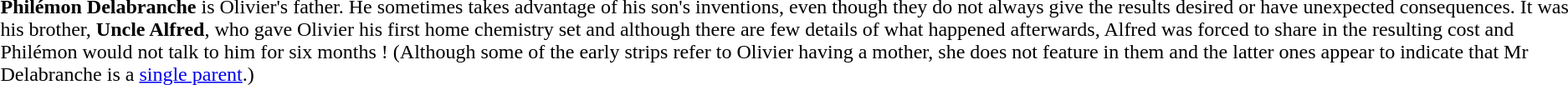<table border=0>
<tr>
<td><strong>Philémon Delabranche</strong> is Olivier's father. He sometimes takes advantage of his son's inventions, even though they do not always give the results desired or have unexpected consequences. It was his brother, <strong>Uncle Alfred</strong>, who gave Olivier his first home chemistry set and although there are few details of what happened afterwards, Alfred was forced to share in the resulting cost and Philémon would not talk to him for six months ! (Although some of the early strips refer to Olivier having a mother, she does not feature in them and the latter ones appear to indicate that Mr Delabranche is a <a href='#'>single parent</a>.)</td>
</tr>
</table>
